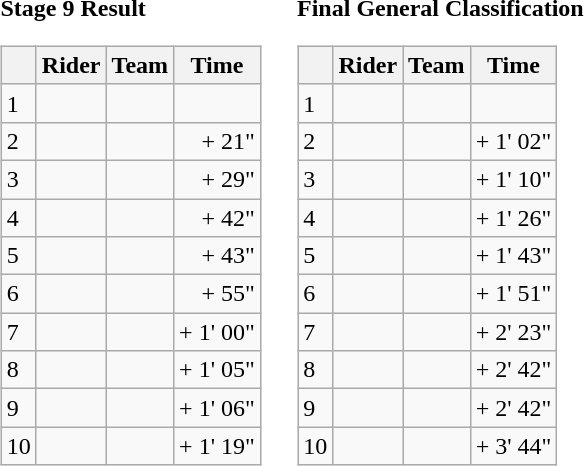<table>
<tr>
<td><strong>Stage 9 Result</strong><br><table class="wikitable">
<tr>
<th></th>
<th>Rider</th>
<th>Team</th>
<th>Time</th>
</tr>
<tr>
<td>1</td>
<td></td>
<td></td>
<td align="right"></td>
</tr>
<tr>
<td>2</td>
<td></td>
<td></td>
<td align="right">+ 21"</td>
</tr>
<tr>
<td>3</td>
<td></td>
<td></td>
<td align="right">+ 29"</td>
</tr>
<tr>
<td>4</td>
<td></td>
<td></td>
<td align="right">+ 42"</td>
</tr>
<tr>
<td>5</td>
<td></td>
<td></td>
<td align="right">+ 43"</td>
</tr>
<tr>
<td>6</td>
<td></td>
<td></td>
<td align="right">+ 55"</td>
</tr>
<tr>
<td>7</td>
<td></td>
<td></td>
<td align="right">+ 1' 00"</td>
</tr>
<tr>
<td>8</td>
<td></td>
<td></td>
<td align="right">+ 1' 05"</td>
</tr>
<tr>
<td>9</td>
<td></td>
<td></td>
<td align="right">+ 1' 06"</td>
</tr>
<tr>
<td>10</td>
<td></td>
<td></td>
<td align="right">+ 1' 19"</td>
</tr>
</table>
</td>
<td></td>
<td><strong>Final General Classification</strong><br><table class="wikitable">
<tr>
<th></th>
<th>Rider</th>
<th>Team</th>
<th>Time</th>
</tr>
<tr>
<td>1</td>
<td> </td>
<td></td>
<td align="right"></td>
</tr>
<tr>
<td>2</td>
<td></td>
<td></td>
<td align="right">+ 1' 02"</td>
</tr>
<tr>
<td>3</td>
<td></td>
<td></td>
<td align="right">+ 1' 10"</td>
</tr>
<tr>
<td>4</td>
<td></td>
<td></td>
<td align="right">+ 1' 26"</td>
</tr>
<tr>
<td>5</td>
<td></td>
<td></td>
<td align="right">+ 1' 43"</td>
</tr>
<tr>
<td>6</td>
<td></td>
<td></td>
<td align="right">+ 1' 51"</td>
</tr>
<tr>
<td>7</td>
<td></td>
<td></td>
<td align="right">+ 2' 23"</td>
</tr>
<tr>
<td>8</td>
<td></td>
<td></td>
<td align="right">+ 2' 42"</td>
</tr>
<tr>
<td>9</td>
<td></td>
<td></td>
<td align="right">+ 2' 42"</td>
</tr>
<tr>
<td>10</td>
<td></td>
<td></td>
<td align="right">+ 3' 44"</td>
</tr>
</table>
</td>
</tr>
</table>
